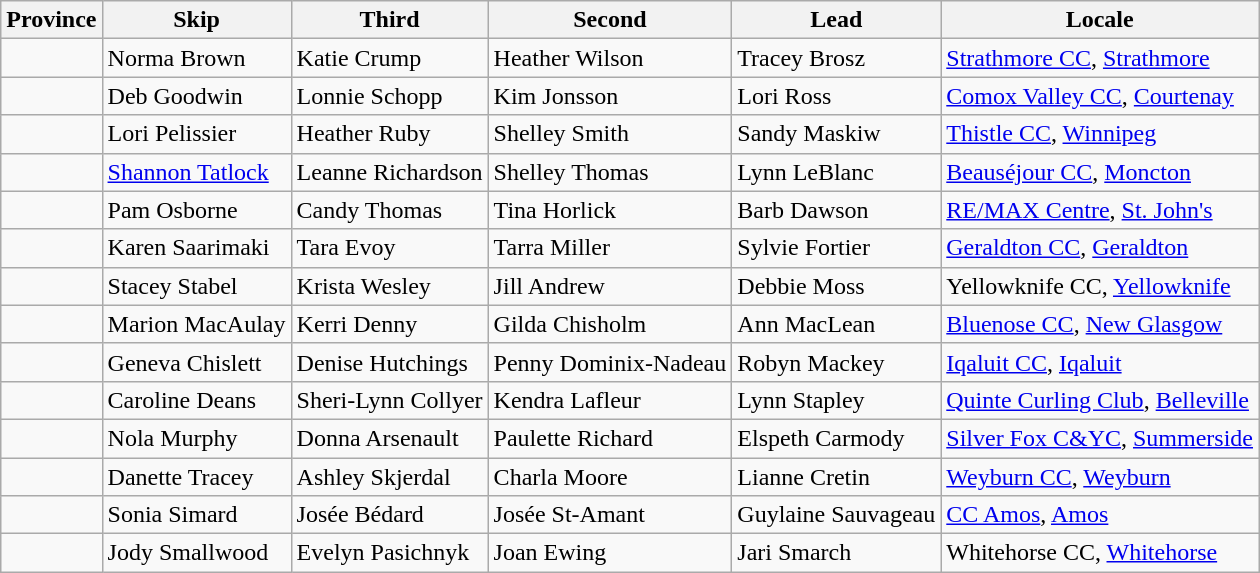<table class=wikitable>
<tr>
<th>Province</th>
<th>Skip</th>
<th>Third</th>
<th>Second</th>
<th>Lead</th>
<th>Locale</th>
</tr>
<tr>
<td></td>
<td>Norma Brown</td>
<td>Katie Crump</td>
<td>Heather Wilson</td>
<td>Tracey Brosz</td>
<td><a href='#'>Strathmore CC</a>, <a href='#'>Strathmore</a></td>
</tr>
<tr>
<td></td>
<td>Deb Goodwin</td>
<td>Lonnie Schopp</td>
<td>Kim Jonsson</td>
<td>Lori Ross</td>
<td><a href='#'>Comox Valley CC</a>, <a href='#'>Courtenay</a></td>
</tr>
<tr>
<td></td>
<td>Lori Pelissier</td>
<td>Heather Ruby</td>
<td>Shelley Smith</td>
<td>Sandy Maskiw</td>
<td><a href='#'>Thistle CC</a>, <a href='#'>Winnipeg</a></td>
</tr>
<tr>
<td></td>
<td><a href='#'>Shannon Tatlock</a></td>
<td>Leanne Richardson</td>
<td>Shelley Thomas</td>
<td>Lynn LeBlanc</td>
<td><a href='#'>Beauséjour CC</a>, <a href='#'>Moncton</a></td>
</tr>
<tr>
<td></td>
<td>Pam Osborne</td>
<td>Candy Thomas</td>
<td>Tina Horlick</td>
<td>Barb Dawson</td>
<td><a href='#'>RE/MAX Centre</a>, <a href='#'>St. John's</a></td>
</tr>
<tr>
<td></td>
<td>Karen Saarimaki</td>
<td>Tara Evoy</td>
<td>Tarra Miller</td>
<td>Sylvie Fortier</td>
<td><a href='#'>Geraldton CC</a>, <a href='#'>Geraldton</a></td>
</tr>
<tr>
<td></td>
<td>Stacey Stabel</td>
<td>Krista Wesley</td>
<td>Jill Andrew</td>
<td>Debbie Moss</td>
<td>Yellowknife CC, <a href='#'>Yellowknife</a></td>
</tr>
<tr>
<td></td>
<td>Marion MacAulay</td>
<td>Kerri Denny</td>
<td>Gilda Chisholm</td>
<td>Ann MacLean</td>
<td><a href='#'>Bluenose CC</a>, <a href='#'>New Glasgow</a></td>
</tr>
<tr>
<td></td>
<td>Geneva Chislett</td>
<td>Denise Hutchings</td>
<td>Penny Dominix-Nadeau</td>
<td>Robyn Mackey</td>
<td><a href='#'>Iqaluit CC</a>, <a href='#'>Iqaluit</a></td>
</tr>
<tr>
<td></td>
<td>Caroline Deans</td>
<td>Sheri-Lynn Collyer</td>
<td>Kendra Lafleur</td>
<td>Lynn Stapley</td>
<td><a href='#'>Quinte Curling Club</a>, <a href='#'>Belleville</a></td>
</tr>
<tr>
<td></td>
<td>Nola Murphy</td>
<td>Donna Arsenault</td>
<td>Paulette Richard</td>
<td>Elspeth Carmody</td>
<td><a href='#'>Silver Fox C&YC</a>, <a href='#'>Summerside</a></td>
</tr>
<tr>
<td></td>
<td>Danette Tracey</td>
<td>Ashley Skjerdal</td>
<td>Charla Moore</td>
<td>Lianne Cretin</td>
<td><a href='#'>Weyburn CC</a>, <a href='#'>Weyburn</a></td>
</tr>
<tr>
<td></td>
<td>Sonia Simard</td>
<td>Josée Bédard</td>
<td>Josée St-Amant</td>
<td>Guylaine Sauvageau</td>
<td><a href='#'>CC Amos</a>, <a href='#'>Amos</a></td>
</tr>
<tr>
<td></td>
<td>Jody Smallwood</td>
<td>Evelyn Pasichnyk</td>
<td>Joan Ewing</td>
<td>Jari Smarch</td>
<td>Whitehorse CC, <a href='#'>Whitehorse</a></td>
</tr>
</table>
